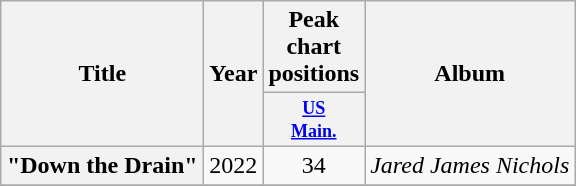<table class="wikitable plainrowheaders" style="text-align:center;">
<tr>
<th scope="col" rowspan="2" style="width:8em;">Title</th>
<th scope="col" rowspan="2">Year</th>
<th scope="col" colspan="1">Peak chart positions</th>
<th scope="col" rowspan="2">Album</th>
</tr>
<tr>
<th style="width:4em;font-size:75%"><a href='#'>US<br>Main.</a><br></th>
</tr>
<tr>
<th scope="row">"Down the Drain"</th>
<td>2022</td>
<td>34</td>
<td><em>Jared James Nichols</em></td>
</tr>
<tr>
</tr>
</table>
